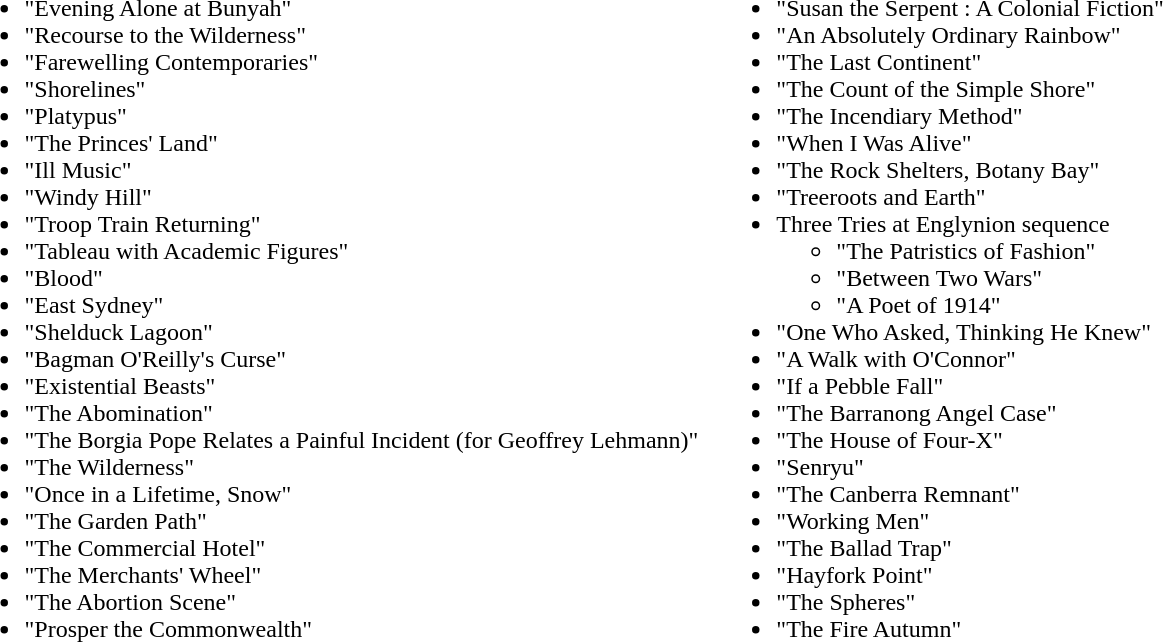<table border="0" cellpadding="5">
<tr ---->
<td valign="top"><br><ul><li>"Evening Alone at Bunyah"</li><li>"Recourse to the Wilderness"</li><li>"Farewelling Contemporaries"</li><li>"Shorelines"</li><li>"Platypus"</li><li>"The Princes' Land"</li><li>"Ill Music"</li><li>"Windy Hill"</li><li>"Troop Train Returning"</li><li>"Tableau with Academic Figures"</li><li>"Blood"</li><li>"East Sydney"</li><li>"Shelduck Lagoon"</li><li>"Bagman O'Reilly's Curse"</li><li>"Existential Beasts"</li><li>"The Abomination"</li><li>"The Borgia Pope Relates a Painful Incident (for Geoffrey Lehmann)"</li><li>"The Wilderness"</li><li>"Once in a Lifetime, Snow"</li><li>"The Garden Path"</li><li>"The Commercial Hotel"</li><li>"The Merchants' Wheel"</li><li>"The Abortion Scene"</li><li>"Prosper the Commonwealth"</li></ul></td>
<td valign="top"><br><ul><li>"Susan the Serpent : A Colonial Fiction"</li><li>"An Absolutely Ordinary Rainbow"</li><li>"The Last Continent"</li><li>"The Count of the Simple Shore"</li><li>"The Incendiary Method"</li><li>"When I Was Alive"</li><li>"The Rock Shelters, Botany Bay"</li><li>"Treeroots and Earth"</li><li>Three Tries at Englynion sequence<ul><li>"The Patristics of Fashion"</li><li>"Between Two Wars"</li><li>"A Poet of 1914"</li></ul></li><li>"One Who Asked, Thinking He Knew"</li><li>"A Walk with O'Connor"</li><li>"If a Pebble Fall"</li><li>"The Barranong Angel Case"</li><li>"The House of Four-X"</li><li>"Senryu"</li><li>"The Canberra Remnant"</li><li>"Working Men"</li><li>"The Ballad Trap"</li><li>"Hayfork Point"</li><li>"The Spheres"</li><li>"The Fire Autumn"</li></ul></td>
</tr>
</table>
